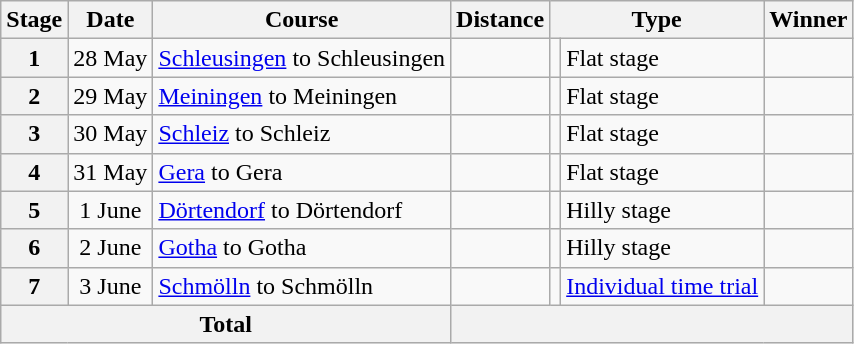<table class=wikitable>
<tr>
<th>Stage</th>
<th>Date</th>
<th>Course</th>
<th>Distance</th>
<th colspan=2>Type</th>
<th>Winner</th>
</tr>
<tr>
<th align=center>1</th>
<td align=center>28 May</td>
<td><a href='#'>Schleusingen</a> to Schleusingen</td>
<td align=center></td>
<td></td>
<td>Flat stage</td>
<td></td>
</tr>
<tr>
<th align=center>2</th>
<td align=center>29 May</td>
<td><a href='#'>Meiningen</a> to Meiningen</td>
<td align=center></td>
<td></td>
<td>Flat stage</td>
<td></td>
</tr>
<tr>
<th align=center>3</th>
<td align=center>30 May</td>
<td><a href='#'>Schleiz</a> to Schleiz</td>
<td align=center></td>
<td></td>
<td>Flat stage</td>
<td></td>
</tr>
<tr>
<th align=center>4</th>
<td align=center>31 May</td>
<td><a href='#'>Gera</a> to Gera</td>
<td align=center></td>
<td></td>
<td>Flat stage</td>
<td></td>
</tr>
<tr>
<th align=center>5</th>
<td align=center>1 June</td>
<td><a href='#'>Dörtendorf</a> to Dörtendorf</td>
<td align=center></td>
<td></td>
<td>Hilly stage</td>
<td></td>
</tr>
<tr>
<th align=center>6</th>
<td align=center>2 June</td>
<td><a href='#'>Gotha</a> to Gotha</td>
<td align=center></td>
<td></td>
<td>Hilly stage</td>
<td></td>
</tr>
<tr>
<th align=center>7</th>
<td align=center>3 June</td>
<td><a href='#'>Schmölln</a> to Schmölln</td>
<td align=center></td>
<td></td>
<td><a href='#'>Individual time trial</a></td>
<td></td>
</tr>
<tr>
<th colspan=3>Total</th>
<th colspan=5></th>
</tr>
</table>
